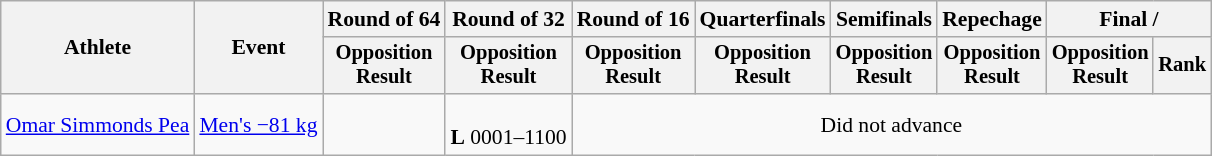<table class="wikitable" style="font-size:90%">
<tr>
<th rowspan="2">Athlete</th>
<th rowspan="2">Event</th>
<th>Round of 64</th>
<th>Round of 32</th>
<th>Round of 16</th>
<th>Quarterfinals</th>
<th>Semifinals</th>
<th>Repechage</th>
<th colspan=2>Final / </th>
</tr>
<tr style="font-size:95%">
<th>Opposition<br>Result</th>
<th>Opposition<br>Result</th>
<th>Opposition<br>Result</th>
<th>Opposition<br>Result</th>
<th>Opposition<br>Result</th>
<th>Opposition<br>Result</th>
<th>Opposition<br>Result</th>
<th>Rank</th>
</tr>
<tr align=center>
<td align=left><a href='#'>Omar Simmonds Pea</a></td>
<td align=left><a href='#'>Men's −81 kg</a></td>
<td></td>
<td><br><strong>L</strong> 0001–1100</td>
<td colspan=6>Did not advance</td>
</tr>
</table>
